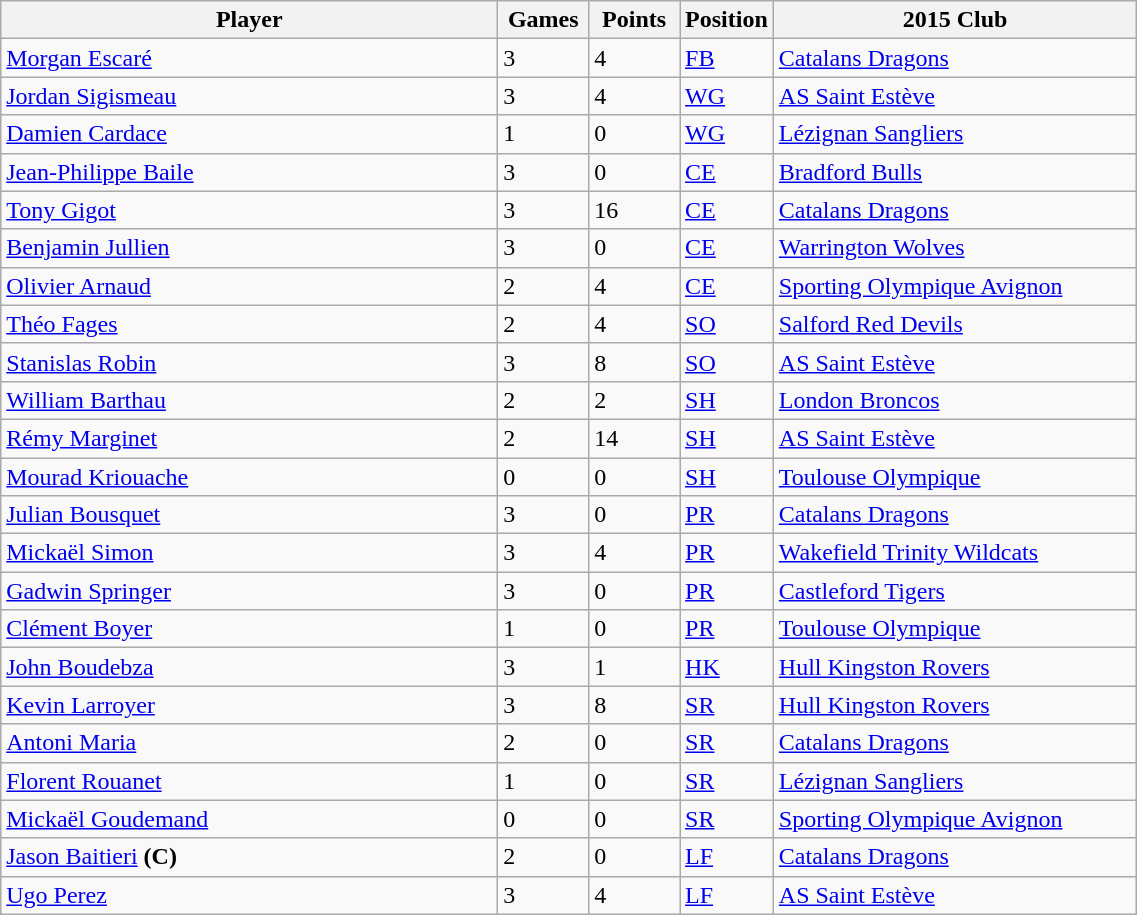<table class="wikitable" style="width:60%;text-align:left">
<tr bgcolor=#FFFFFF>
<th !width=22%>Player</th>
<th width=8%>Games</th>
<th width=8%>Points</th>
<th width=8%>Position</th>
<th width=32%>2015 Club</th>
</tr>
<tr>
<td><a href='#'>Morgan Escaré</a></td>
<td>3</td>
<td>4</td>
<td><a href='#'>FB</a></td>
<td> <a href='#'>Catalans Dragons</a></td>
</tr>
<tr>
<td><a href='#'>Jordan Sigismeau</a></td>
<td>3</td>
<td>4</td>
<td><a href='#'>WG</a></td>
<td> <a href='#'>AS Saint Estève</a></td>
</tr>
<tr>
<td><a href='#'>Damien Cardace</a></td>
<td>1</td>
<td>0</td>
<td><a href='#'>WG</a></td>
<td> <a href='#'>Lézignan Sangliers</a></td>
</tr>
<tr>
<td><a href='#'>Jean-Philippe Baile</a></td>
<td>3</td>
<td>0</td>
<td><a href='#'>CE</a></td>
<td> <a href='#'>Bradford Bulls</a></td>
</tr>
<tr>
<td><a href='#'>Tony Gigot</a></td>
<td>3</td>
<td>16</td>
<td><a href='#'>CE</a></td>
<td> <a href='#'>Catalans Dragons</a></td>
</tr>
<tr>
<td><a href='#'>Benjamin Jullien</a></td>
<td>3</td>
<td>0</td>
<td><a href='#'>CE</a></td>
<td> <a href='#'>Warrington Wolves</a></td>
</tr>
<tr>
<td><a href='#'>Olivier Arnaud</a></td>
<td>2</td>
<td>4</td>
<td><a href='#'>CE</a></td>
<td> <a href='#'>Sporting Olympique Avignon</a></td>
</tr>
<tr>
<td><a href='#'>Théo Fages</a></td>
<td>2</td>
<td>4</td>
<td><a href='#'>SO</a></td>
<td> <a href='#'>Salford Red Devils</a></td>
</tr>
<tr>
<td><a href='#'>Stanislas Robin</a></td>
<td>3</td>
<td>8</td>
<td><a href='#'>SO</a></td>
<td> <a href='#'>AS Saint Estève</a></td>
</tr>
<tr>
<td><a href='#'>William Barthau</a></td>
<td>2</td>
<td>2</td>
<td><a href='#'>SH</a></td>
<td> <a href='#'>London Broncos</a></td>
</tr>
<tr>
<td><a href='#'>Rémy Marginet</a></td>
<td>2</td>
<td>14</td>
<td><a href='#'>SH</a></td>
<td> <a href='#'>AS Saint Estève</a></td>
</tr>
<tr>
<td><a href='#'>Mourad Kriouache</a></td>
<td>0</td>
<td>0</td>
<td><a href='#'>SH</a></td>
<td> <a href='#'>Toulouse Olympique</a></td>
</tr>
<tr>
<td><a href='#'>Julian Bousquet</a></td>
<td>3</td>
<td>0</td>
<td><a href='#'>PR</a></td>
<td> <a href='#'>Catalans Dragons</a></td>
</tr>
<tr>
<td><a href='#'>Mickaël Simon</a></td>
<td>3</td>
<td>4</td>
<td><a href='#'>PR</a></td>
<td> <a href='#'>Wakefield Trinity Wildcats</a></td>
</tr>
<tr>
<td><a href='#'>Gadwin Springer</a></td>
<td>3</td>
<td>0</td>
<td><a href='#'>PR</a></td>
<td> <a href='#'>Castleford Tigers</a></td>
</tr>
<tr>
<td><a href='#'>Clément Boyer</a></td>
<td>1</td>
<td>0</td>
<td><a href='#'>PR</a></td>
<td> <a href='#'>Toulouse Olympique</a></td>
</tr>
<tr>
<td><a href='#'>John Boudebza</a></td>
<td>3</td>
<td>1</td>
<td><a href='#'>HK</a></td>
<td> <a href='#'>Hull Kingston Rovers</a></td>
</tr>
<tr>
<td><a href='#'>Kevin Larroyer</a></td>
<td>3</td>
<td>8</td>
<td><a href='#'>SR</a></td>
<td> <a href='#'>Hull Kingston Rovers</a></td>
</tr>
<tr>
<td><a href='#'>Antoni Maria</a></td>
<td>2</td>
<td>0</td>
<td><a href='#'>SR</a></td>
<td> <a href='#'>Catalans Dragons</a></td>
</tr>
<tr>
<td><a href='#'>Florent Rouanet</a></td>
<td>1</td>
<td>0</td>
<td><a href='#'>SR</a></td>
<td> <a href='#'>Lézignan Sangliers</a></td>
</tr>
<tr>
<td><a href='#'>Mickaël Goudemand</a></td>
<td>0</td>
<td>0</td>
<td><a href='#'>SR</a></td>
<td> <a href='#'>Sporting Olympique Avignon</a></td>
</tr>
<tr>
<td><a href='#'>Jason Baitieri</a> <strong>(C)</strong></td>
<td>2</td>
<td>0</td>
<td><a href='#'>LF</a></td>
<td> <a href='#'>Catalans Dragons</a></td>
</tr>
<tr>
<td><a href='#'>Ugo Perez</a></td>
<td>3</td>
<td>4</td>
<td><a href='#'>LF</a></td>
<td> <a href='#'>AS Saint Estève</a></td>
</tr>
</table>
